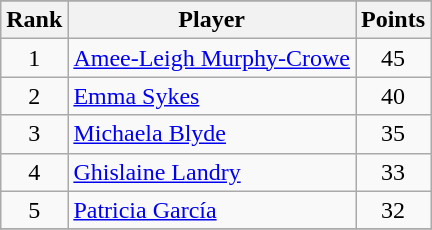<table class="wikitable sortable">
<tr>
</tr>
<tr>
<th>Rank</th>
<th>Player</th>
<th>Points</th>
</tr>
<tr>
<td align=center>1</td>
<td> <a href='#'>Amee-Leigh Murphy-Crowe</a></td>
<td align=center>45</td>
</tr>
<tr>
<td align=center>2</td>
<td> <a href='#'>Emma Sykes</a></td>
<td align=center>40</td>
</tr>
<tr>
<td align=center>3</td>
<td> <a href='#'>Michaela Blyde</a></td>
<td align=center>35</td>
</tr>
<tr>
<td align=center>4</td>
<td> <a href='#'>Ghislaine Landry</a></td>
<td align=center>33</td>
</tr>
<tr>
<td align=center>5</td>
<td> <a href='#'>Patricia García</a></td>
<td align=center>32</td>
</tr>
<tr>
</tr>
</table>
